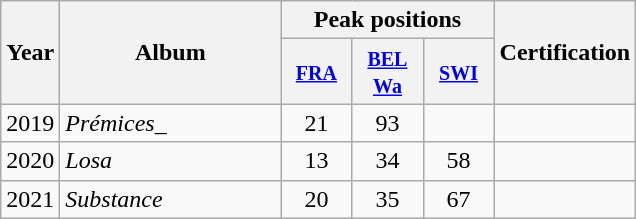<table class="wikitable">
<tr>
<th rowspan="2" style="text-align:center; width:10px;">Year</th>
<th rowspan="2" style="text-align:center; width:140px;">Album</th>
<th style="text-align:center;" colspan="3">Peak positions</th>
<th rowspan="2" style="text-align:center; width:60px;">Certification</th>
</tr>
<tr>
<th width="40"><small><a href='#'>FRA</a></small><br></th>
<th width="40"><small><a href='#'>BEL <br>Wa</a></small><br></th>
<th width="40"><small><a href='#'>SWI</a></small><br></th>
</tr>
<tr>
<td style="text-align:center;">2019</td>
<td><em>Prémices_</em> </td>
<td style="text-align:center;">21</td>
<td style="text-align:center;">93</td>
<td style="text-align:center;"></td>
<td style="text-align:center;"></td>
</tr>
<tr>
<td style="text-align:center;">2020</td>
<td><em>Losa</em></td>
<td style="text-align:center;">13</td>
<td style="text-align:center;">34</td>
<td style="text-align:center;">58</td>
<td style="text-align:center;"></td>
</tr>
<tr>
<td style="text-align:center;">2021</td>
<td><em>Substance</em></td>
<td style="text-align:center;">20</td>
<td style="text-align:center;">35</td>
<td style="text-align:center;">67</td>
<td style="text-align:center;"></td>
</tr>
</table>
